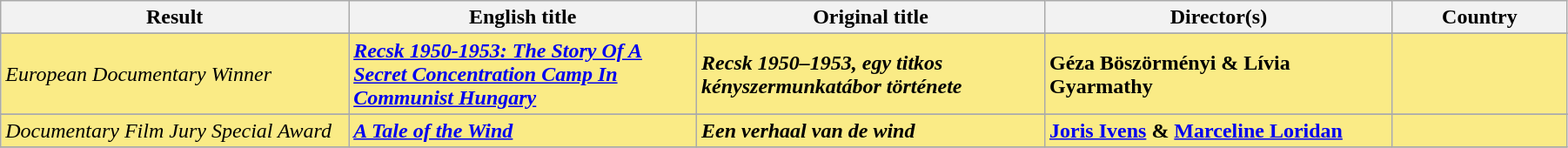<table class="sortable wikitable" width="95%" cellpadding="5">
<tr>
<th width="20%">Result</th>
<th width="20%">English title</th>
<th width="20%">Original title</th>
<th width="20%">Director(s)</th>
<th width="10%">Country</th>
</tr>
<tr>
</tr>
<tr style="background:#FAEB86">
<td><em>European Documentary Winner</em></td>
<td><strong><em><a href='#'>Recsk 1950-1953: The Story Of A Secret Concentration Camp In Communist Hungary</a></em></strong></td>
<td><strong><em>Recsk 1950–1953, egy titkos kényszermunkatábor története</em></strong></td>
<td><strong>Géza Böszörményi & Lívia Gyarmathy</strong></td>
<td></td>
</tr>
<tr>
</tr>
<tr style="background:#FAEB86">
<td><em>Documentary Film Jury Special Award</em></td>
<td><strong><em><a href='#'>A Tale of the Wind</a></em></strong></td>
<td><strong><em>Een verhaal van de wind</em></strong></td>
<td><strong><a href='#'>Joris Ivens</a> & <a href='#'>Marceline Loridan</a></strong></td>
<td></td>
</tr>
<tr>
</tr>
</table>
